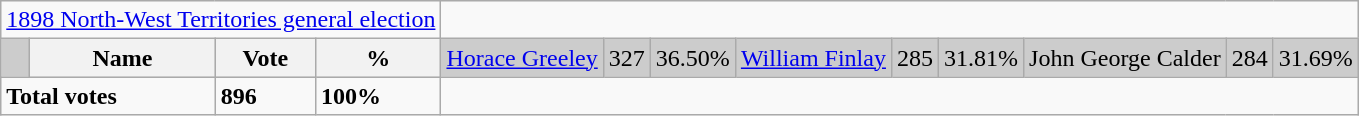<table class="wikitable">
<tr>
<td colspan=4 align=center><a href='#'>1898 North-West Territories general election</a></td>
</tr>
<tr bgcolor="CCCCCC">
<td></td>
<th>Name</th>
<th>Vote</th>
<th>%<br></th>
<td><a href='#'>Horace Greeley</a></td>
<td>327</td>
<td>36.50%<br></td>
<td><a href='#'>William Finlay</a></td>
<td>285</td>
<td>31.81%<br></td>
<td>John George Calder</td>
<td>284</td>
<td>31.69%</td>
</tr>
<tr>
<td colspan=2><strong>Total votes</strong></td>
<td><strong>896</strong></td>
<td alignment="left"><strong>100%</strong></td>
</tr>
</table>
